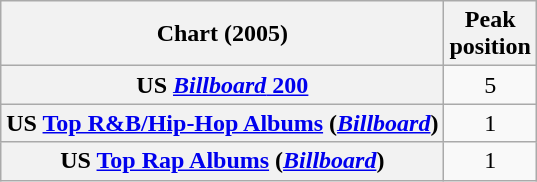<table class="wikitable sortable plainrowheaders" style="text-align:center">
<tr>
<th scope="col">Chart (2005)</th>
<th scope="col">Peak<br> position</th>
</tr>
<tr>
<th scope="row">US <a href='#'><em>Billboard</em> 200</a></th>
<td>5</td>
</tr>
<tr>
<th scope="row">US <a href='#'>Top R&B/Hip-Hop Albums</a> (<em><a href='#'>Billboard</a></em>)</th>
<td>1</td>
</tr>
<tr>
<th scope="row">US <a href='#'>Top Rap Albums</a> (<em><a href='#'>Billboard</a></em>)</th>
<td>1</td>
</tr>
</table>
